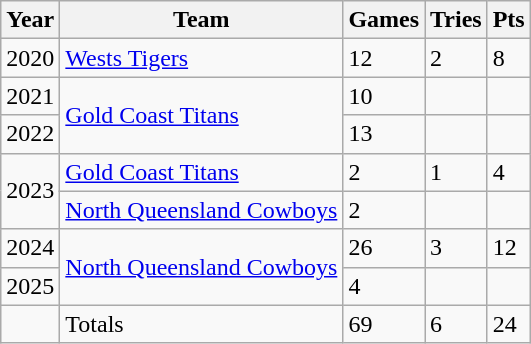<table class="wikitable">
<tr>
<th>Year</th>
<th>Team</th>
<th>Games</th>
<th>Tries</th>
<th>Pts</th>
</tr>
<tr>
<td>2020</td>
<td> <a href='#'>Wests Tigers</a></td>
<td>12</td>
<td>2</td>
<td>8</td>
</tr>
<tr>
<td>2021</td>
<td rowspan="2"> <a href='#'>Gold Coast Titans</a></td>
<td>10</td>
<td></td>
<td></td>
</tr>
<tr>
<td>2022</td>
<td>13</td>
<td></td>
<td></td>
</tr>
<tr>
<td rowspan="2">2023</td>
<td> <a href='#'>Gold Coast Titans</a></td>
<td>2</td>
<td>1</td>
<td>4</td>
</tr>
<tr>
<td> <a href='#'>North Queensland Cowboys</a></td>
<td>2</td>
<td></td>
<td></td>
</tr>
<tr>
<td>2024</td>
<td rowspan="2"> <a href='#'>North Queensland Cowboys</a></td>
<td>26</td>
<td>3</td>
<td>12</td>
</tr>
<tr>
<td>2025</td>
<td>4</td>
<td></td>
<td></td>
</tr>
<tr>
<td></td>
<td>Totals</td>
<td>69</td>
<td>6</td>
<td>24</td>
</tr>
</table>
